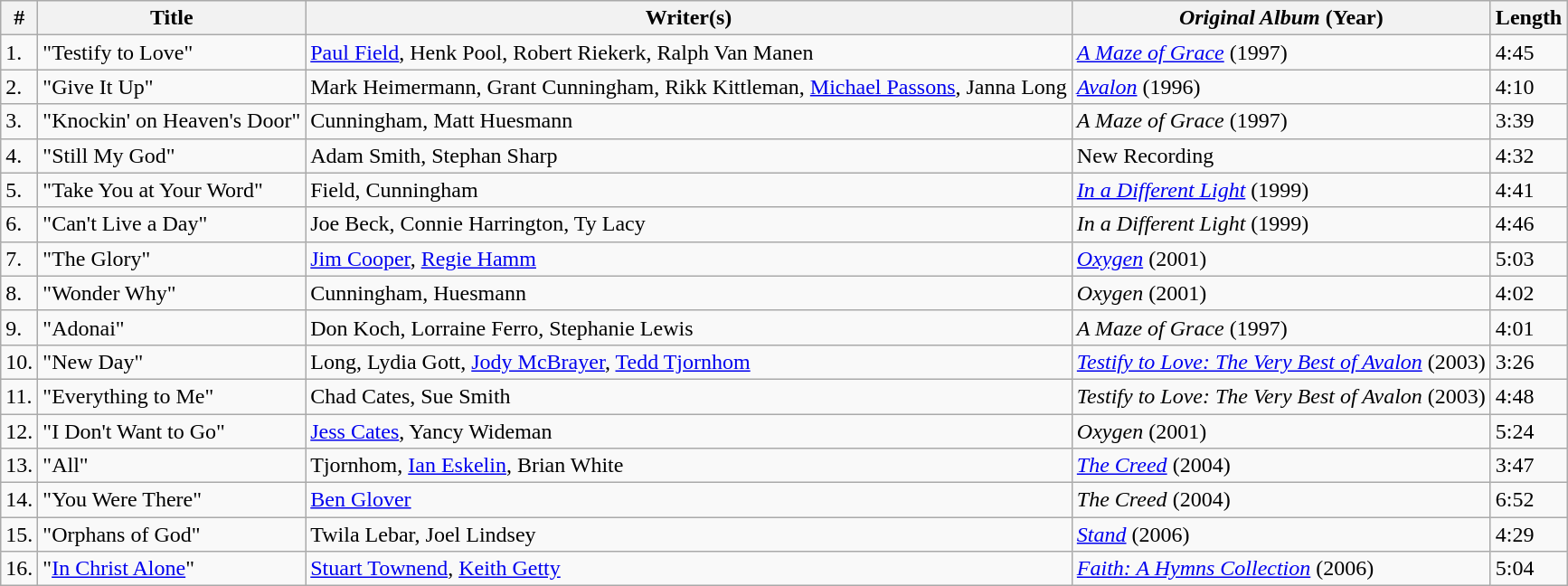<table class="wikitable" border="1">
<tr>
<th>#</th>
<th>Title</th>
<th>Writer(s)</th>
<th><em>Original Album</em> (Year)</th>
<th>Length</th>
</tr>
<tr>
<td>1.</td>
<td>"Testify to Love"</td>
<td><a href='#'>Paul Field</a>, Henk Pool, Robert Riekerk, Ralph Van Manen</td>
<td><em><a href='#'>A Maze of Grace</a></em> (1997)</td>
<td>4:45</td>
</tr>
<tr>
<td>2.</td>
<td>"Give It Up"</td>
<td>Mark Heimermann, Grant Cunningham, Rikk Kittleman, <a href='#'>Michael Passons</a>, Janna Long</td>
<td><em><a href='#'>Avalon</a></em> (1996)</td>
<td>4:10</td>
</tr>
<tr>
<td>3.</td>
<td>"Knockin' on Heaven's Door"</td>
<td>Cunningham, Matt Huesmann</td>
<td><em>A Maze of Grace</em> (1997)</td>
<td>3:39</td>
</tr>
<tr>
<td>4.</td>
<td>"Still My God"</td>
<td>Adam Smith, Stephan Sharp</td>
<td>New Recording</td>
<td>4:32</td>
</tr>
<tr>
<td>5.</td>
<td>"Take You at Your Word"</td>
<td>Field, Cunningham</td>
<td><em><a href='#'>In a Different Light</a></em> (1999)</td>
<td>4:41</td>
</tr>
<tr>
<td>6.</td>
<td>"Can't Live a Day"</td>
<td>Joe Beck, Connie Harrington, Ty Lacy</td>
<td><em>In a Different Light</em> (1999)</td>
<td>4:46</td>
</tr>
<tr>
<td>7.</td>
<td>"The Glory"</td>
<td><a href='#'>Jim Cooper</a>, <a href='#'>Regie Hamm</a></td>
<td><em><a href='#'>Oxygen</a></em> (2001)</td>
<td>5:03</td>
</tr>
<tr>
<td>8.</td>
<td>"Wonder Why"</td>
<td>Cunningham, Huesmann</td>
<td><em>Oxygen</em> (2001)</td>
<td>4:02</td>
</tr>
<tr>
<td>9.</td>
<td>"Adonai"</td>
<td>Don Koch, Lorraine Ferro, Stephanie Lewis</td>
<td><em>A Maze of Grace</em> (1997)</td>
<td>4:01</td>
</tr>
<tr>
<td>10.</td>
<td>"New Day"</td>
<td>Long, Lydia Gott, <a href='#'>Jody McBrayer</a>, <a href='#'>Tedd Tjornhom</a></td>
<td><em><a href='#'>Testify to Love: The Very Best of Avalon</a></em> (2003)</td>
<td>3:26</td>
</tr>
<tr>
<td>11.</td>
<td>"Everything to Me"</td>
<td>Chad Cates, Sue Smith</td>
<td><em>Testify to Love: The Very Best of Avalon</em> (2003)</td>
<td>4:48</td>
</tr>
<tr>
<td>12.</td>
<td>"I Don't Want to Go"</td>
<td><a href='#'>Jess Cates</a>, Yancy Wideman</td>
<td><em>Oxygen</em> (2001)</td>
<td>5:24</td>
</tr>
<tr>
<td>13.</td>
<td>"All"</td>
<td>Tjornhom, <a href='#'>Ian Eskelin</a>, Brian White</td>
<td><em><a href='#'>The Creed</a></em> (2004)</td>
<td>3:47</td>
</tr>
<tr>
<td>14.</td>
<td>"You Were There"</td>
<td><a href='#'>Ben Glover</a></td>
<td><em>The Creed</em> (2004)</td>
<td>6:52</td>
</tr>
<tr>
<td>15.</td>
<td>"Orphans of God"</td>
<td>Twila Lebar, Joel Lindsey</td>
<td><em><a href='#'>Stand</a></em> (2006)</td>
<td>4:29</td>
</tr>
<tr>
<td>16.</td>
<td>"<a href='#'>In Christ Alone</a>"</td>
<td><a href='#'>Stuart Townend</a>, <a href='#'>Keith Getty</a></td>
<td><em><a href='#'>Faith: A Hymns Collection</a></em> (2006)</td>
<td>5:04</td>
</tr>
</table>
